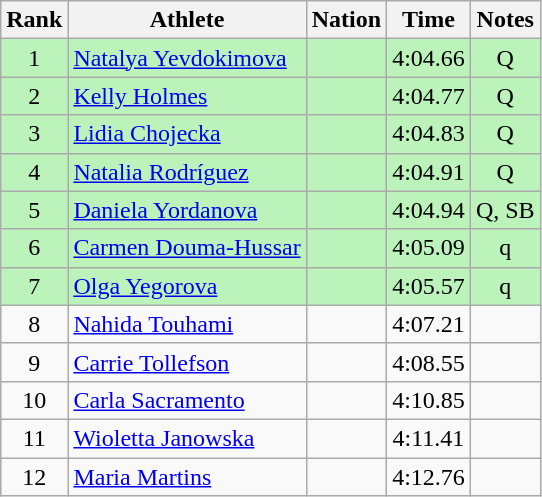<table class="wikitable sortable" style="text-align:center">
<tr>
<th>Rank</th>
<th>Athlete</th>
<th>Nation</th>
<th>Time</th>
<th>Notes</th>
</tr>
<tr bgcolor=bbf3bb>
<td>1</td>
<td align=left><a href='#'>Natalya Yevdokimova</a></td>
<td align=left></td>
<td>4:04.66</td>
<td>Q</td>
</tr>
<tr bgcolor=bbf3bb>
<td>2</td>
<td align=left><a href='#'>Kelly Holmes</a></td>
<td align=left></td>
<td>4:04.77</td>
<td>Q</td>
</tr>
<tr bgcolor=bbf3bb>
<td>3</td>
<td align=left><a href='#'>Lidia Chojecka</a></td>
<td align=left></td>
<td>4:04.83</td>
<td>Q</td>
</tr>
<tr bgcolor=bbf3bb>
<td>4</td>
<td align=left><a href='#'>Natalia Rodríguez</a></td>
<td align=left></td>
<td>4:04.91</td>
<td>Q</td>
</tr>
<tr bgcolor=bbf3bb>
<td>5</td>
<td align=left><a href='#'>Daniela Yordanova</a></td>
<td align=left></td>
<td>4:04.94</td>
<td>Q, SB</td>
</tr>
<tr bgcolor=bbf3bb>
<td>6</td>
<td align=left><a href='#'>Carmen Douma-Hussar</a></td>
<td align=left></td>
<td>4:05.09</td>
<td>q</td>
</tr>
<tr bgcolor=bbf3bb>
<td>7</td>
<td align=left><a href='#'>Olga Yegorova</a></td>
<td align=left></td>
<td>4:05.57</td>
<td>q</td>
</tr>
<tr>
<td>8</td>
<td align=left><a href='#'>Nahida Touhami</a></td>
<td align=left></td>
<td>4:07.21</td>
<td></td>
</tr>
<tr>
<td>9</td>
<td align=left><a href='#'>Carrie Tollefson</a></td>
<td align=left></td>
<td>4:08.55</td>
<td></td>
</tr>
<tr>
<td>10</td>
<td align=left><a href='#'>Carla Sacramento</a></td>
<td align=left></td>
<td>4:10.85</td>
<td></td>
</tr>
<tr>
<td>11</td>
<td align=left><a href='#'>Wioletta Janowska</a></td>
<td align=left></td>
<td>4:11.41</td>
<td></td>
</tr>
<tr>
<td>12</td>
<td align=left><a href='#'>Maria Martins</a></td>
<td align=left></td>
<td>4:12.76</td>
<td></td>
</tr>
</table>
